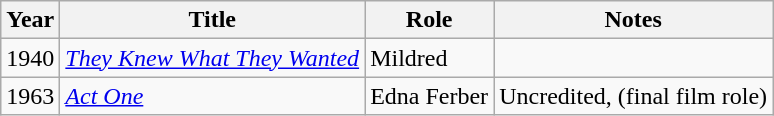<table class="wikitable">
<tr>
<th>Year</th>
<th>Title</th>
<th>Role</th>
<th>Notes</th>
</tr>
<tr>
<td>1940</td>
<td><em><a href='#'>They Knew What They Wanted</a></em></td>
<td>Mildred</td>
<td></td>
</tr>
<tr>
<td>1963</td>
<td><em><a href='#'>Act One</a></em></td>
<td>Edna Ferber</td>
<td>Uncredited, (final film role)</td>
</tr>
</table>
